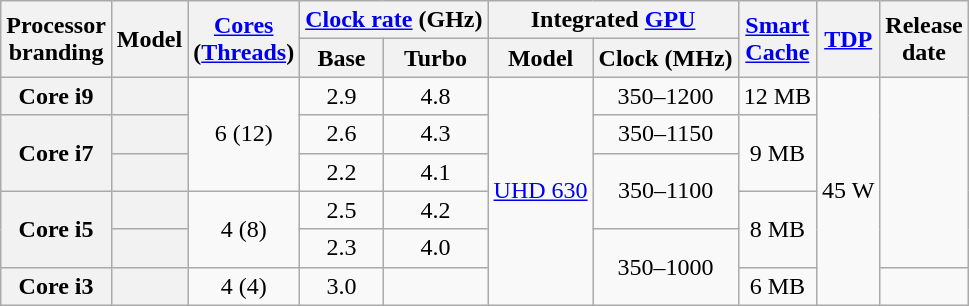<table class="wikitable sortable nowrap" style="text-align: center;">
<tr>
<th class="unsortable" rowspan="2">Processor<br>branding</th>
<th rowspan="2">Model</th>
<th class="unsortable" rowspan="2"><a href='#'>Cores</a><br>(<a href='#'>Threads</a>)</th>
<th colspan="2"><a href='#'>Clock rate</a> (GHz)</th>
<th colspan="2">Integrated <a href='#'>GPU</a></th>
<th class="unsortable" rowspan="2"><a href='#'>Smart<br>Cache</a></th>
<th rowspan="2"><a href='#'>TDP</a></th>
<th rowspan="2">Release<br>date</th>
</tr>
<tr>
<th class="unsortable">Base</th>
<th class="unsortable">Turbo</th>
<th class="unsortable">Model</th>
<th class="unsortable">Clock (MHz)</th>
</tr>
<tr>
<th rowspan=1>Core i9</th>
<th style="text-align:left;" data-sort-value="sku6"></th>
<td rowspan=3>6 (12)</td>
<td>2.9</td>
<td>4.8</td>
<td rowspan=6><a href='#'>UHD 630</a></td>
<td>350–1200</td>
<td>12 MB</td>
<td rowspan=6>45 W</td>
<td rowspan=5></td>
</tr>
<tr>
<th rowspan=2>Core i7</th>
<th style="text-align:left;" data-sort-value="sku5"></th>
<td>2.6</td>
<td>4.3</td>
<td>350–1150</td>
<td rowspan=2>9 MB</td>
</tr>
<tr>
<th style="text-align:left;" data-sort-value="sku4"></th>
<td>2.2</td>
<td>4.1</td>
<td rowspan=2>350–1100</td>
</tr>
<tr>
<th rowspan=2>Core i5</th>
<th style="text-align:left;" data-sort-value="sku3"></th>
<td rowspan=2>4 (8)</td>
<td>2.5</td>
<td>4.2</td>
<td rowspan=2>8 MB</td>
</tr>
<tr>
<th style="text-align:left;" data-sort-value="sku2"></th>
<td>2.3</td>
<td>4.0</td>
<td rowspan=2>350–1000</td>
</tr>
<tr>
<th rowspan=1>Core i3</th>
<th style="text-align:left;" data-sort-value="sku1"></th>
<td>4 (4)</td>
<td>3.0</td>
<td></td>
<td>6 MB</td>
<td></td>
</tr>
</table>
